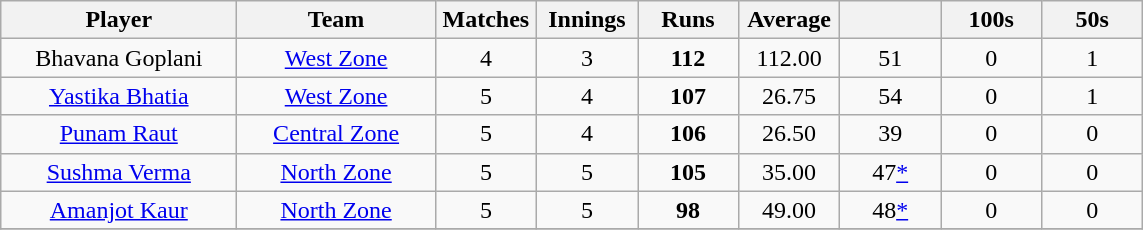<table class="wikitable" style="text-align:center;">
<tr>
<th width=150>Player</th>
<th width=125>Team</th>
<th width=60>Matches</th>
<th width=60>Innings</th>
<th width=60>Runs</th>
<th width=60>Average</th>
<th width=60></th>
<th width=60>100s</th>
<th width=60>50s</th>
</tr>
<tr>
<td>Bhavana Goplani</td>
<td><a href='#'>West Zone</a></td>
<td>4</td>
<td>3</td>
<td><strong>112</strong></td>
<td>112.00</td>
<td>51</td>
<td>0</td>
<td>1</td>
</tr>
<tr>
<td><a href='#'>Yastika Bhatia</a></td>
<td><a href='#'>West Zone</a></td>
<td>5</td>
<td>4</td>
<td><strong>107</strong></td>
<td>26.75</td>
<td>54</td>
<td>0</td>
<td>1</td>
</tr>
<tr>
<td><a href='#'>Punam Raut</a></td>
<td><a href='#'>Central Zone</a></td>
<td>5</td>
<td>4</td>
<td><strong>106</strong></td>
<td>26.50</td>
<td>39</td>
<td>0</td>
<td>0</td>
</tr>
<tr>
<td><a href='#'>Sushma Verma</a></td>
<td><a href='#'>North Zone</a></td>
<td>5</td>
<td>5</td>
<td><strong>105</strong></td>
<td>35.00</td>
<td>47<a href='#'>*</a></td>
<td>0</td>
<td>0</td>
</tr>
<tr>
<td><a href='#'>Amanjot Kaur</a></td>
<td><a href='#'>North Zone</a></td>
<td>5</td>
<td>5</td>
<td><strong>98</strong></td>
<td>49.00</td>
<td>48<a href='#'>*</a></td>
<td>0</td>
<td>0</td>
</tr>
<tr>
</tr>
</table>
